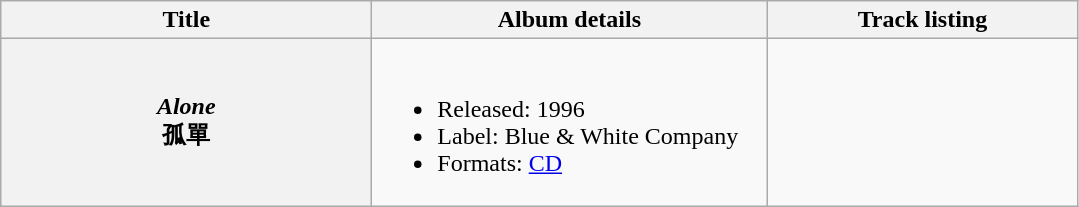<table class="wikitable plainrowheaders" style="text-align:center;">
<tr>
<th style="width:15em;">Title</th>
<th style="width:16em;">Album details</th>
<th style="width:200px;">Track listing</th>
</tr>
<tr>
<th scope="row"><em>Alone</em><br>孤單</th>
<td align="left"><br><ul><li>Released: 1996</li><li>Label: Blue & White Company</li><li>Formats: <a href='#'>CD</a></li></ul></td>
<td align="center"></td>
</tr>
</table>
